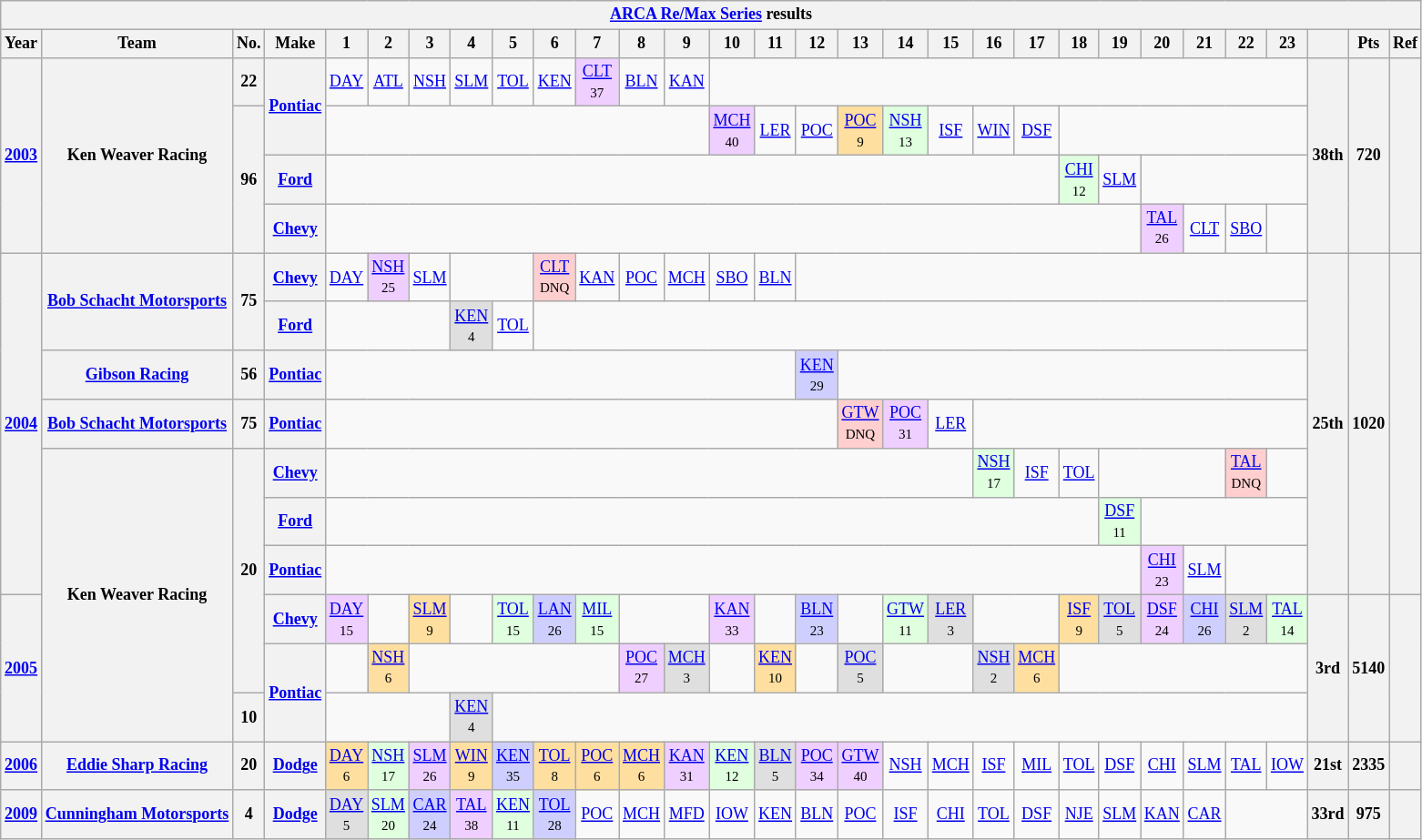<table class="wikitable" style="text-align:center; font-size:75%">
<tr>
<th colspan=45><a href='#'>ARCA Re/Max Series</a> results</th>
</tr>
<tr>
<th>Year</th>
<th>Team</th>
<th>No.</th>
<th>Make</th>
<th>1</th>
<th>2</th>
<th>3</th>
<th>4</th>
<th>5</th>
<th>6</th>
<th>7</th>
<th>8</th>
<th>9</th>
<th>10</th>
<th>11</th>
<th>12</th>
<th>13</th>
<th>14</th>
<th>15</th>
<th>16</th>
<th>17</th>
<th>18</th>
<th>19</th>
<th>20</th>
<th>21</th>
<th>22</th>
<th>23</th>
<th></th>
<th>Pts</th>
<th>Ref</th>
</tr>
<tr>
<th rowspan=4><a href='#'>2003</a></th>
<th rowspan=4>Ken Weaver Racing</th>
<th>22</th>
<th rowspan=2><a href='#'>Pontiac</a></th>
<td><a href='#'>DAY</a></td>
<td><a href='#'>ATL</a></td>
<td><a href='#'>NSH</a></td>
<td><a href='#'>SLM</a></td>
<td><a href='#'>TOL</a></td>
<td><a href='#'>KEN</a></td>
<td style="background:#EFCFFF;"><a href='#'>CLT</a><br><small>37</small></td>
<td><a href='#'>BLN</a></td>
<td><a href='#'>KAN</a></td>
<td colspan=14></td>
<th rowspan=4>38th</th>
<th rowspan=4>720</th>
<th rowspan=4></th>
</tr>
<tr>
<th rowspan=3>96</th>
<td colspan=9></td>
<td style="background:#EFCFFF;"><a href='#'>MCH</a><br><small>40</small></td>
<td><a href='#'>LER</a></td>
<td><a href='#'>POC</a></td>
<td style="background:#FFDF9F;"><a href='#'>POC</a><br><small>9</small></td>
<td style="background:#DFFFDF;"><a href='#'>NSH</a><br><small>13</small></td>
<td><a href='#'>ISF</a></td>
<td><a href='#'>WIN</a></td>
<td><a href='#'>DSF</a></td>
<td colspan=6></td>
</tr>
<tr>
<th><a href='#'>Ford</a></th>
<td colspan=17></td>
<td style="background:#DFFFDF;"><a href='#'>CHI</a><br><small>12</small></td>
<td><a href='#'>SLM</a></td>
<td colspan=4></td>
</tr>
<tr>
<th><a href='#'>Chevy</a></th>
<td colspan=19></td>
<td style="background:#EFCFFF;"><a href='#'>TAL</a><br><small>26</small></td>
<td><a href='#'>CLT</a></td>
<td><a href='#'>SBO</a></td>
<td></td>
</tr>
<tr>
<th rowspan=7><a href='#'>2004</a></th>
<th rowspan=2><a href='#'>Bob Schacht Motorsports</a></th>
<th rowspan=2>75</th>
<th><a href='#'>Chevy</a></th>
<td><a href='#'>DAY</a></td>
<td style="background:#EFCFFF;"><a href='#'>NSH</a><br><small>25</small></td>
<td><a href='#'>SLM</a></td>
<td colspan=2></td>
<td style="background:#FFCFCF;"><a href='#'>CLT</a><br><small>DNQ</small></td>
<td><a href='#'>KAN</a></td>
<td><a href='#'>POC</a></td>
<td><a href='#'>MCH</a></td>
<td><a href='#'>SBO</a></td>
<td><a href='#'>BLN</a></td>
<td colspan=12></td>
<th rowspan=7>25th</th>
<th rowspan=7>1020</th>
<th rowspan=7></th>
</tr>
<tr>
<th><a href='#'>Ford</a></th>
<td colspan=3></td>
<td style="background:#DFDFDF;"><a href='#'>KEN</a><br><small>4</small></td>
<td><a href='#'>TOL</a></td>
<td colspan=18></td>
</tr>
<tr>
<th><a href='#'>Gibson Racing</a></th>
<th>56</th>
<th><a href='#'>Pontiac</a></th>
<td colspan=11></td>
<td style="background:#CFCFFF;"><a href='#'>KEN</a><br><small>29</small></td>
<td colspan=11></td>
</tr>
<tr>
<th><a href='#'>Bob Schacht Motorsports</a></th>
<th>75</th>
<th><a href='#'>Pontiac</a></th>
<td colspan=12></td>
<td style="background:#FFCFCF;"><a href='#'>GTW</a><br><small>DNQ</small></td>
<td style="background:#EFCFFF;"><a href='#'>POC</a><br><small>31</small></td>
<td><a href='#'>LER</a></td>
<td colspan=8></td>
</tr>
<tr>
<th rowspan=6>Ken Weaver Racing</th>
<th rowspan=5>20</th>
<th><a href='#'>Chevy</a></th>
<td colspan=15></td>
<td style="background:#DFFFDF;"><a href='#'>NSH</a><br><small>17</small></td>
<td><a href='#'>ISF</a></td>
<td><a href='#'>TOL</a></td>
<td colspan=3></td>
<td style="background:#FFCFCF;"><a href='#'>TAL</a><br><small>DNQ</small></td>
<td></td>
</tr>
<tr>
<th><a href='#'>Ford</a></th>
<td colspan=18></td>
<td style="background:#DFFFDF;"><a href='#'>DSF</a><br><small>11</small></td>
<td colspan=4></td>
</tr>
<tr>
<th><a href='#'>Pontiac</a></th>
<td colspan=19></td>
<td style="background:#EFCFFF;"><a href='#'>CHI</a><br><small>23</small></td>
<td><a href='#'>SLM</a></td>
<td colspan=2></td>
</tr>
<tr>
<th rowspan=3><a href='#'>2005</a></th>
<th><a href='#'>Chevy</a></th>
<td style="background:#EFCFFF;"><a href='#'>DAY</a><br><small>15</small></td>
<td></td>
<td style="background:#FFDF9F;"><a href='#'>SLM</a><br><small>9</small></td>
<td></td>
<td style="background:#DFFFDF;"><a href='#'>TOL</a><br><small>15</small></td>
<td style="background:#CFCFFF;"><a href='#'>LAN</a><br><small>26</small></td>
<td style="background:#DFFFDF;"><a href='#'>MIL</a><br><small>15</small></td>
<td colspan=2></td>
<td style="background:#EFCFFF;"><a href='#'>KAN</a><br><small>33</small></td>
<td></td>
<td style="background:#CFCFFF;"><a href='#'>BLN</a><br><small>23</small></td>
<td></td>
<td style="background:#DFFFDF;"><a href='#'>GTW</a><br><small>11</small></td>
<td style="background:#DFDFDF;"><a href='#'>LER</a><br><small>3</small></td>
<td colspan=2></td>
<td style="background:#FFDF9F;"><a href='#'>ISF</a><br><small>9</small></td>
<td style="background:#DFDFDF;"><a href='#'>TOL</a><br><small>5</small></td>
<td style="background:#EFCFFF;"><a href='#'>DSF</a><br><small>24</small></td>
<td style="background:#CFCFFF;"><a href='#'>CHI</a><br><small>26</small></td>
<td style="background:#DFDFDF;"><a href='#'>SLM</a><br><small>2</small></td>
<td style="background:#DFFFDF;"><a href='#'>TAL</a><br><small>14</small></td>
<th rowspan=3>3rd</th>
<th rowspan=3>5140</th>
<th rowspan=3></th>
</tr>
<tr>
<th rowspan=2><a href='#'>Pontiac</a></th>
<td></td>
<td style="background:#FFDF9F;"><a href='#'>NSH</a><br><small>6</small></td>
<td colspan=5></td>
<td style="background:#EFCFFF;"><a href='#'>POC</a><br><small>27</small></td>
<td style="background:#DFDFDF;"><a href='#'>MCH</a><br><small>3</small></td>
<td></td>
<td style="background:#FFDF9F;"><a href='#'>KEN</a><br><small>10</small></td>
<td></td>
<td style="background:#DFDFDF;"><a href='#'>POC</a><br><small>5</small></td>
<td colspan=2></td>
<td style="background:#DFDFDF;"><a href='#'>NSH</a><br><small>2</small></td>
<td style="background:#FFDF9F;"><a href='#'>MCH</a><br><small>6</small></td>
<td colspan=6></td>
</tr>
<tr>
<th>10</th>
<td colspan=3></td>
<td style="background:#DFDFDF;"><a href='#'>KEN</a><br><small>4</small></td>
<td colspan=19></td>
</tr>
<tr>
<th><a href='#'>2006</a></th>
<th><a href='#'>Eddie Sharp Racing</a></th>
<th>20</th>
<th><a href='#'>Dodge</a></th>
<td style="background:#FFDF9F;"><a href='#'>DAY</a><br><small>6</small></td>
<td style="background:#DFFFDF;"><a href='#'>NSH</a><br><small>17</small></td>
<td style="background:#EFCFFF;"><a href='#'>SLM</a><br><small>26</small></td>
<td style="background:#FFDF9F;"><a href='#'>WIN</a><br><small>9</small></td>
<td style="background:#CFCFFF;"><a href='#'>KEN</a><br><small>35</small></td>
<td style="background:#FFDF9F;"><a href='#'>TOL</a><br><small>8</small></td>
<td style="background:#FFDF9F;"><a href='#'>POC</a><br><small>6</small></td>
<td style="background:#FFDF9F;"><a href='#'>MCH</a><br><small>6</small></td>
<td style="background:#EFCFFF;"><a href='#'>KAN</a><br><small>31</small></td>
<td style="background:#DFFFDF;"><a href='#'>KEN</a><br><small>12</small></td>
<td style="background:#DFDFDF;"><a href='#'>BLN</a><br><small>5</small></td>
<td style="background:#EFCFFF;"><a href='#'>POC</a><br><small>34</small></td>
<td style="background:#EFCFFF;"><a href='#'>GTW</a><br><small>40</small></td>
<td><a href='#'>NSH</a></td>
<td><a href='#'>MCH</a></td>
<td><a href='#'>ISF</a></td>
<td><a href='#'>MIL</a></td>
<td><a href='#'>TOL</a></td>
<td><a href='#'>DSF</a></td>
<td><a href='#'>CHI</a></td>
<td><a href='#'>SLM</a></td>
<td><a href='#'>TAL</a></td>
<td><a href='#'>IOW</a></td>
<th>21st</th>
<th>2335</th>
<th></th>
</tr>
<tr>
<th><a href='#'>2009</a></th>
<th><a href='#'>Cunningham Motorsports</a></th>
<th>4</th>
<th><a href='#'>Dodge</a></th>
<td style="background:#DFDFDF;"><a href='#'>DAY</a><br><small>5</small></td>
<td style="background:#DFFFDF;"><a href='#'>SLM</a><br><small>20</small></td>
<td style="background:#CFCFFF;"><a href='#'>CAR</a><br><small>24</small></td>
<td style="background:#EFCFFF;"><a href='#'>TAL</a><br><small>38</small></td>
<td style="background:#DFFFDF;"><a href='#'>KEN</a><br><small>11</small></td>
<td style="background:#CFCFFF;"><a href='#'>TOL</a><br><small>28</small></td>
<td><a href='#'>POC</a></td>
<td><a href='#'>MCH</a></td>
<td><a href='#'>MFD</a></td>
<td><a href='#'>IOW</a></td>
<td><a href='#'>KEN</a></td>
<td><a href='#'>BLN</a></td>
<td><a href='#'>POC</a></td>
<td><a href='#'>ISF</a></td>
<td><a href='#'>CHI</a></td>
<td><a href='#'>TOL</a></td>
<td><a href='#'>DSF</a></td>
<td><a href='#'>NJE</a></td>
<td><a href='#'>SLM</a></td>
<td><a href='#'>KAN</a></td>
<td><a href='#'>CAR</a></td>
<td colspan=2></td>
<th>33rd</th>
<th>975</th>
<th></th>
</tr>
</table>
